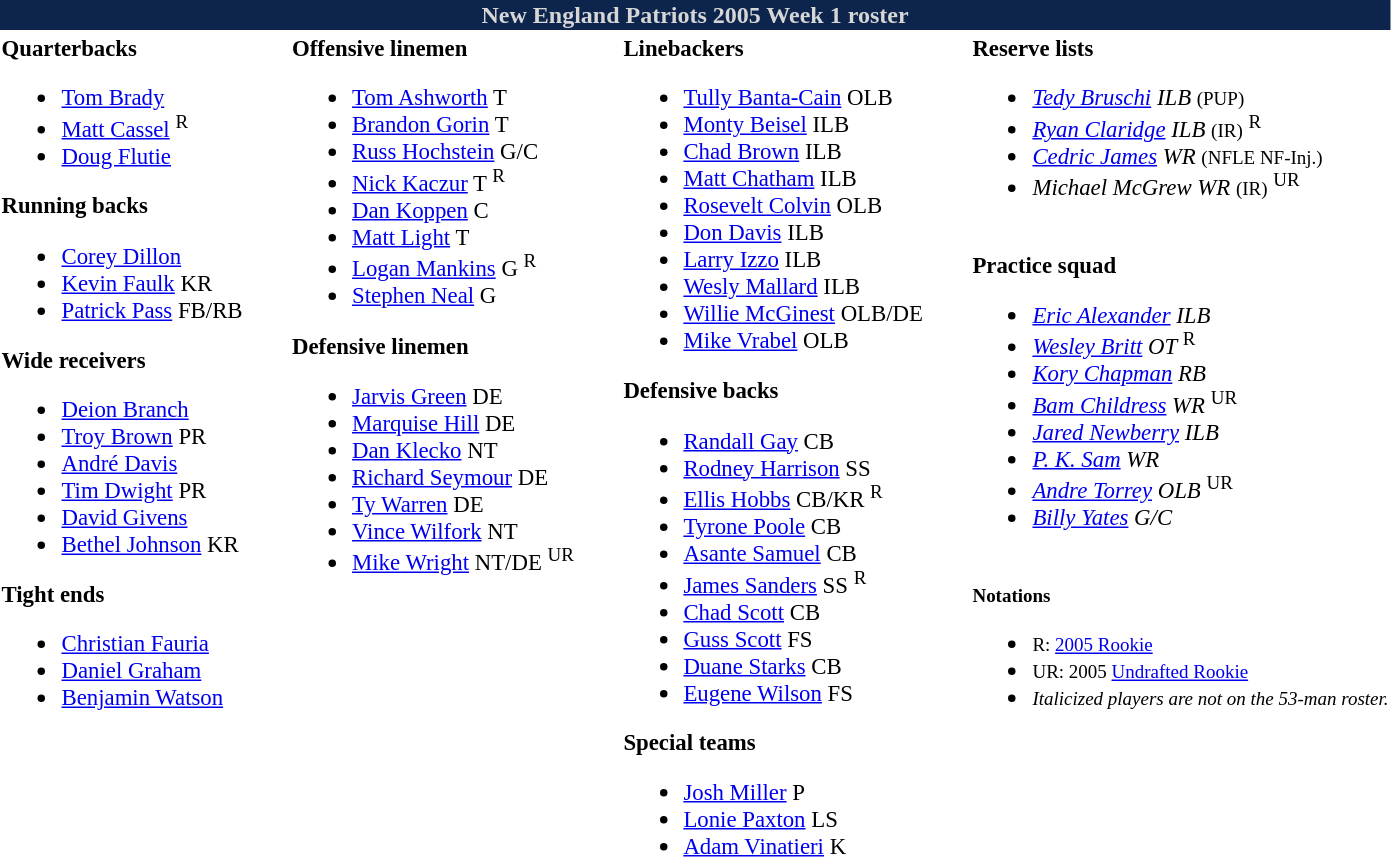<table class="toccolours" style="text-align: left;">
<tr>
<th colspan="9" style="background:#0d254c; color:#d6d6d6; text-align:center;">New England Patriots 2005 Week 1 roster</th>
</tr>
<tr>
<td style="font-size:95%; vertical-align:top;"><strong>Quarterbacks</strong><br><ul><li> <a href='#'>Tom Brady</a></li><li> <a href='#'>Matt Cassel</a> <sup>R</sup></li><li> <a href='#'>Doug Flutie</a></li></ul><strong>Running backs</strong><ul><li> <a href='#'>Corey Dillon</a></li><li> <a href='#'>Kevin Faulk</a> KR</li><li> <a href='#'>Patrick Pass</a> FB/RB</li></ul><strong>Wide receivers</strong><ul><li> <a href='#'>Deion Branch</a></li><li> <a href='#'>Troy Brown</a> PR</li><li> <a href='#'>André Davis</a></li><li> <a href='#'>Tim Dwight</a> PR</li><li> <a href='#'>David Givens</a></li><li> <a href='#'>Bethel Johnson</a> KR</li></ul><strong>Tight ends</strong><ul><li> <a href='#'>Christian Fauria</a></li><li> <a href='#'>Daniel Graham</a></li><li> <a href='#'>Benjamin Watson</a></li></ul></td>
<td style="width: 25px;"></td>
<td style="font-size:95%; vertical-align:top;"><strong>Offensive linemen</strong><br><ul><li> <a href='#'>Tom Ashworth</a> T</li><li> <a href='#'>Brandon Gorin</a> T</li><li> <a href='#'>Russ Hochstein</a> G/C</li><li> <a href='#'>Nick Kaczur</a> T <sup>R</sup></li><li> <a href='#'>Dan Koppen</a> C</li><li> <a href='#'>Matt Light</a> T</li><li> <a href='#'>Logan Mankins</a> G <sup>R</sup></li><li> <a href='#'>Stephen Neal</a> G</li></ul><strong>Defensive linemen</strong><ul><li> <a href='#'>Jarvis Green</a> DE</li><li> <a href='#'>Marquise Hill</a> DE</li><li> <a href='#'>Dan Klecko</a> NT</li><li> <a href='#'>Richard Seymour</a> DE</li><li> <a href='#'>Ty Warren</a> DE</li><li> <a href='#'>Vince Wilfork</a> NT</li><li> <a href='#'>Mike Wright</a> NT/DE <sup>UR</sup></li></ul></td>
<td style="width: 25px;"></td>
<td style="font-size:95%; vertical-align:top;"><strong>Linebackers</strong><br><ul><li> <a href='#'>Tully Banta-Cain</a> OLB</li><li> <a href='#'>Monty Beisel</a> ILB</li><li> <a href='#'>Chad Brown</a> ILB</li><li> <a href='#'>Matt Chatham</a> ILB</li><li> <a href='#'>Rosevelt Colvin</a> OLB</li><li> <a href='#'>Don Davis</a> ILB</li><li> <a href='#'>Larry Izzo</a> ILB</li><li> <a href='#'>Wesly Mallard</a> ILB</li><li> <a href='#'>Willie McGinest</a> OLB/DE</li><li> <a href='#'>Mike Vrabel</a> OLB</li></ul><strong>Defensive backs</strong><ul><li> <a href='#'>Randall Gay</a> CB</li><li> <a href='#'>Rodney Harrison</a> SS</li><li> <a href='#'>Ellis Hobbs</a> CB/KR <sup>R</sup></li><li> <a href='#'>Tyrone Poole</a> CB</li><li> <a href='#'>Asante Samuel</a> CB</li><li> <a href='#'>James Sanders</a> SS <sup>R</sup></li><li> <a href='#'>Chad Scott</a> CB</li><li> <a href='#'>Guss Scott</a> FS</li><li> <a href='#'>Duane Starks</a> CB</li><li> <a href='#'>Eugene Wilson</a> FS</li></ul><strong>Special teams</strong><ul><li> <a href='#'>Josh Miller</a> P</li><li> <a href='#'>Lonie Paxton</a> LS</li><li> <a href='#'>Adam Vinatieri</a> K</li></ul></td>
<td style="width: 25px;"></td>
<td style="font-size:95%; vertical-align:top;"><strong>Reserve lists</strong><br><ul><li> <em><a href='#'>Tedy Bruschi</a> ILB</em> <small>(PUP)</small> </li><li> <em><a href='#'>Ryan Claridge</a> ILB</em> <small>(IR)</small>  <sup>R</sup> </li><li> <em><a href='#'>Cedric James</a> WR</em> <small>(NFLE NF-Inj.)</small> </li><li> <em>Michael McGrew WR</em> <small>(IR)</small>  <sup>UR</sup> </li></ul><br>
<strong>Practice squad</strong><ul><li> <em><a href='#'>Eric Alexander</a> ILB</em></li><li> <em><a href='#'>Wesley Britt</a> OT</em> <sup>R</sup></li><li> <em><a href='#'>Kory Chapman</a> RB</em></li><li> <em><a href='#'>Bam Childress</a> WR</em> <sup>UR</sup></li><li> <em><a href='#'>Jared Newberry</a> ILB</em></li><li> <em><a href='#'>P. K. Sam</a> WR</em></li><li> <em><a href='#'>Andre Torrey</a> OLB</em> <sup>UR</sup></li><li> <em><a href='#'>Billy Yates</a> G/C</em></li></ul><br>
<small><strong>Notations</strong></small><ul><li><small>R: <a href='#'>2005 Rookie</a></small></li><li><small>UR: 2005 <a href='#'>Undrafted Rookie</a></small></li><li><small><em>Italicized players are not on the 53-man roster.</em></small></li></ul></td>
</tr>
</table>
